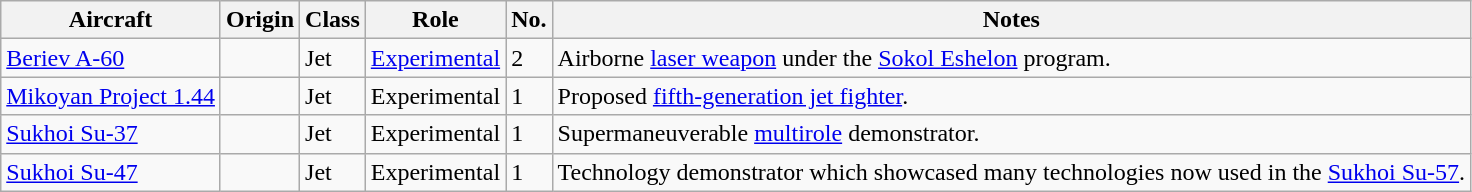<table class="wikitable">
<tr>
<th>Aircraft</th>
<th>Origin</th>
<th>Class</th>
<th>Role</th>
<th>No.</th>
<th>Notes</th>
</tr>
<tr>
<td><a href='#'>Beriev A-60</a></td>
<td></td>
<td>Jet</td>
<td><a href='#'>Experimental</a></td>
<td>2</td>
<td>Airborne <a href='#'>laser weapon</a> under the <a href='#'>Sokol Eshelon</a> program.</td>
</tr>
<tr>
<td><a href='#'>Mikoyan Project 1.44</a></td>
<td></td>
<td>Jet</td>
<td>Experimental</td>
<td>1</td>
<td>Proposed <a href='#'>fifth-generation jet fighter</a>.</td>
</tr>
<tr>
<td><a href='#'>Sukhoi Su-37</a></td>
<td></td>
<td>Jet</td>
<td>Experimental</td>
<td>1</td>
<td>Supermaneuverable <a href='#'>multirole</a> demonstrator.</td>
</tr>
<tr>
<td><a href='#'>Sukhoi Su-47</a></td>
<td></td>
<td>Jet</td>
<td>Experimental</td>
<td>1</td>
<td>Technology demonstrator which showcased many technologies now used in the <a href='#'>Sukhoi Su-57</a>.</td>
</tr>
</table>
